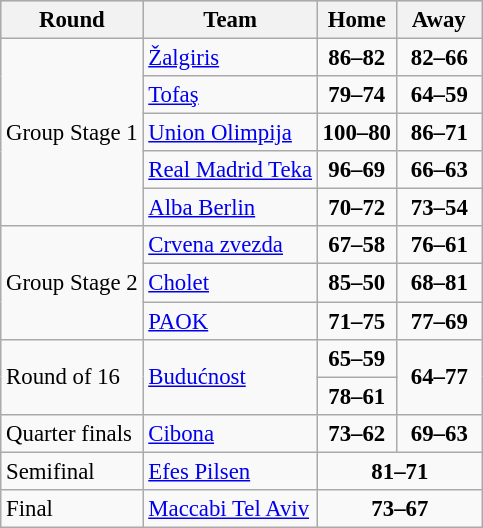<table class="wikitable" style="text-align: left; font-size:95%">
<tr bgcolor="#ccccff">
<th>Round</th>
<th>Team</th>
<th>Home</th>
<th>  Away  </th>
</tr>
<tr>
<td rowspan=5>Group Stage 1</td>
<td> <a href='#'>Žalgiris</a></td>
<td align="center"><strong>86–82</strong></td>
<td align="center"><strong>82–66</strong></td>
</tr>
<tr>
<td> <a href='#'>Tofaş</a></td>
<td align="center"><strong>79–74</strong></td>
<td align="center"><strong>64–59</strong></td>
</tr>
<tr>
<td> <a href='#'>Union Olimpija</a></td>
<td align="center"><strong>100–80</strong></td>
<td align="center"><strong>86–71</strong></td>
</tr>
<tr>
<td> <a href='#'>Real Madrid Teka</a></td>
<td align="center"><strong>96–69</strong></td>
<td align="center"><strong>66–63</strong></td>
</tr>
<tr>
<td> <a href='#'>Alba Berlin</a></td>
<td align="center"><strong>70–72</strong></td>
<td align="center"><strong>73–54</strong></td>
</tr>
<tr>
<td rowspan=3>Group Stage 2</td>
<td> <a href='#'>Crvena zvezda</a> </td>
<td align="center"><strong>67–58</strong></td>
<td align="center"><strong>76–61</strong></td>
</tr>
<tr>
<td> <a href='#'>Cholet</a></td>
<td align="center"><strong>85–50</strong></td>
<td align="center"><strong>68–81</strong></td>
</tr>
<tr>
<td> <a href='#'>PAOK</a></td>
<td align="center"><strong>71–75</strong></td>
<td align="center"><strong>77–69</strong></td>
</tr>
<tr>
<td rowspan=2>Round of 16</td>
<td rowspan=2> <a href='#'>Budućnost</a></td>
<td align="center"><strong>65–59</strong></td>
<td rowspan=2 align="center"><strong>64–77</strong></td>
</tr>
<tr>
<td align="center"><strong>78–61</strong></td>
</tr>
<tr>
<td>Quarter finals</td>
<td> <a href='#'>Cibona</a></td>
<td align="center"><strong>73–62</strong></td>
<td align="center"><strong>69–63</strong></td>
</tr>
<tr>
<td>Semifinal</td>
<td> <a href='#'>Efes Pilsen</a></td>
<td colspan=2 align="center"><strong>81–71</strong></td>
</tr>
<tr>
<td>Final</td>
<td> <a href='#'>Maccabi Tel Aviv</a></td>
<td colspan=2 align="center"><strong>73–67</strong></td>
</tr>
</table>
